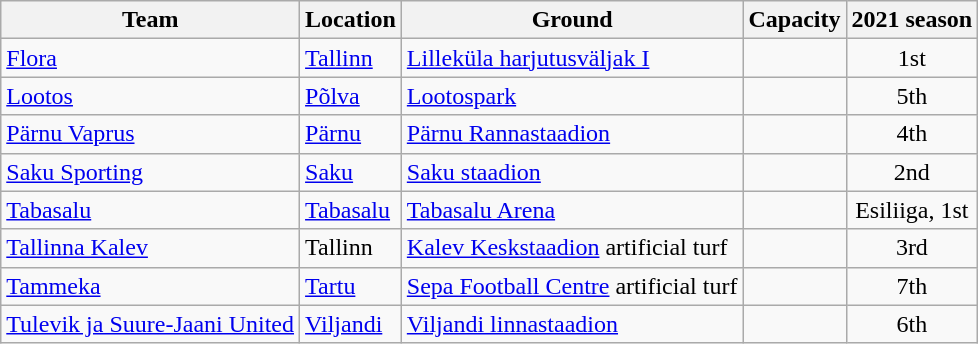<table class="wikitable sortable">
<tr>
<th>Team</th>
<th>Location</th>
<th>Ground</th>
<th>Capacity</th>
<th data-sort-type=number>2021 season</th>
</tr>
<tr>
<td align=left><a href='#'>Flora</a></td>
<td><a href='#'>Tallinn</a></td>
<td><a href='#'>Lilleküla harjutusväljak I</a></td>
<td align=center></td>
<td align=center>1st</td>
</tr>
<tr>
<td align=left><a href='#'>Lootos</a></td>
<td><a href='#'>Põlva</a></td>
<td><a href='#'>Lootospark</a></td>
<td align=center></td>
<td align=center>5th</td>
</tr>
<tr>
<td align=left><a href='#'>Pärnu Vaprus</a></td>
<td><a href='#'>Pärnu</a></td>
<td><a href='#'>Pärnu Rannastaadion</a></td>
<td align=center></td>
<td align=center>4th</td>
</tr>
<tr>
<td align=left><a href='#'>Saku Sporting</a></td>
<td><a href='#'>Saku</a></td>
<td><a href='#'>Saku staadion</a></td>
<td></td>
<td align=center>2nd</td>
</tr>
<tr>
<td align=left><a href='#'>Tabasalu</a></td>
<td><a href='#'>Tabasalu</a></td>
<td><a href='#'>Tabasalu Arena</a></td>
<td></td>
<td align=center>Esiliiga, 1st</td>
</tr>
<tr>
<td align=left><a href='#'>Tallinna Kalev</a></td>
<td>Tallinn</td>
<td><a href='#'>Kalev Keskstaadion</a> artificial turf</td>
<td align=center></td>
<td align=center>3rd</td>
</tr>
<tr>
<td align=left><a href='#'>Tammeka</a></td>
<td><a href='#'>Tartu</a></td>
<td><a href='#'>Sepa Football Centre</a> artificial turf</td>
<td align=center></td>
<td align=center>7th</td>
</tr>
<tr>
<td align=left><a href='#'>Tulevik ja Suure-Jaani United</a></td>
<td><a href='#'>Viljandi</a></td>
<td><a href='#'>Viljandi linnastaadion</a></td>
<td align=center></td>
<td align=center>6th</td>
</tr>
</table>
